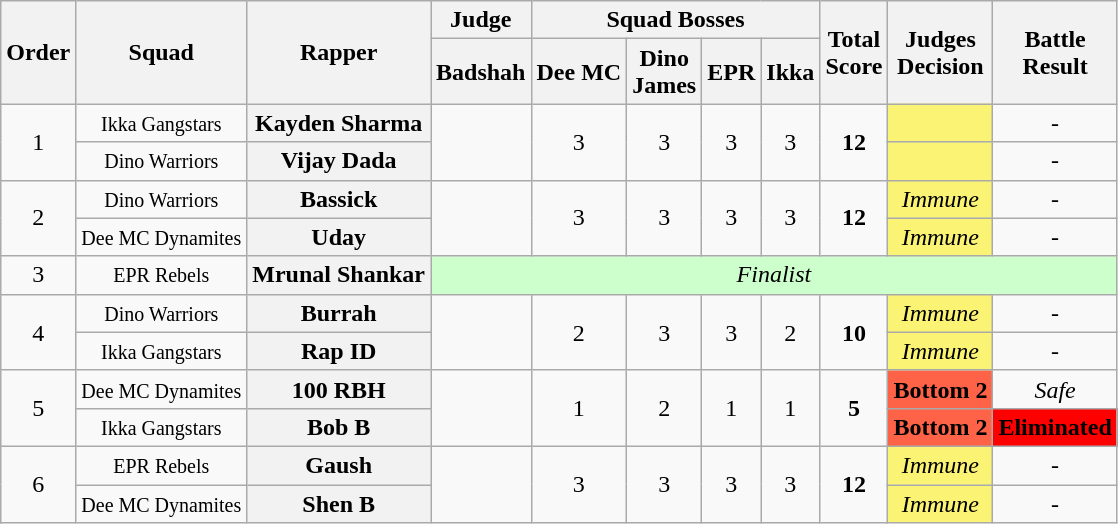<table class="wikitable sortable" style="text-align:center">
<tr>
<th rowspan="2">Order</th>
<th rowspan="2">Squad</th>
<th rowspan="2">Rapper</th>
<th>Judge</th>
<th colspan="4">Squad Bosses</th>
<th rowspan="2">Total<br>Score</th>
<th rowspan="2">Judges<br>Decision</th>
<th rowspan="2">Battle<br>Result</th>
</tr>
<tr>
<th>Badshah</th>
<th>Dee MC</th>
<th>Dino<br>James</th>
<th>EPR</th>
<th>Ikka</th>
</tr>
<tr>
<td rowspan="2">1</td>
<td><small>Ikka Gangstars</small></td>
<th>Kayden Sharma</th>
<td rowspan="2"></td>
<td rowspan="2">3</td>
<td rowspan="2">3</td>
<td rowspan="2">3</td>
<td rowspan="2">3</td>
<td rowspan="2"><strong>12</strong></td>
<td bgcolor="fbf373"></td>
<td>-</td>
</tr>
<tr>
<td><small>Dino Warriors</small></td>
<th>Vijay Dada</th>
<td bgcolor="fbf373"></td>
<td>-</td>
</tr>
<tr>
<td rowspan="2">2</td>
<td><small>Dino Warriors</small></td>
<th>Bassick</th>
<td rowspan="2"></td>
<td rowspan="2">3</td>
<td rowspan="2">3</td>
<td rowspan="2">3</td>
<td rowspan="2">3</td>
<td rowspan="2"><strong>12</strong></td>
<td bgcolor="fbf373"><em>Immune</em></td>
<td>-</td>
</tr>
<tr>
<td><small>Dee MC Dynamites</small></td>
<th>Uday</th>
<td bgcolor="fbf373"><em>Immune</em></td>
<td>-</td>
</tr>
<tr>
<td>3</td>
<td><small>EPR Rebels</small></td>
<th>Mrunal Shankar</th>
<td colspan="8" bgcolor="#cfc"><em>Finalist</em></td>
</tr>
<tr>
<td rowspan="2">4</td>
<td><small>Dino Warriors</small></td>
<th>Burrah</th>
<td rowspan="2"></td>
<td rowspan="2">2</td>
<td rowspan="2">3</td>
<td rowspan="2">3</td>
<td rowspan="2">2</td>
<td rowspan="2"><strong>10</strong></td>
<td bgcolor="fbf373"><em>Immune</em></td>
<td>-</td>
</tr>
<tr>
<td><small>Ikka Gangstars</small></td>
<th>Rap ID</th>
<td bgcolor="fbf373"><em>Immune</em></td>
<td>-</td>
</tr>
<tr>
<td rowspan="2">5</td>
<td><small>Dee MC Dynamites</small></td>
<th>100 RBH</th>
<td rowspan="2"></td>
<td rowspan="2">1</td>
<td rowspan="2">2</td>
<td rowspan="2">1</td>
<td rowspan="2">1</td>
<td rowspan="2"><strong>5</strong></td>
<td bgcolor="tomato"><strong>Bottom 2</strong></td>
<td><em>Safe</em></td>
</tr>
<tr>
<td><small>Ikka Gangstars</small></td>
<th>Bob B</th>
<td bgcolor="tomato"><strong>Bottom 2</strong></td>
<td bgcolor="red"><strong>Eliminated</strong></td>
</tr>
<tr>
<td rowspan="2">6</td>
<td><small>EPR Rebels</small></td>
<th>Gaush</th>
<td rowspan="2"></td>
<td rowspan="2">3</td>
<td rowspan="2">3</td>
<td rowspan="2">3</td>
<td rowspan="2">3</td>
<td rowspan="2"><strong>12</strong></td>
<td bgcolor="fbf373"><em>Immune</em></td>
<td>-</td>
</tr>
<tr>
<td><small>Dee MC Dynamites</small></td>
<th>Shen B</th>
<td bgcolor="fbf373"><em>Immune</em></td>
<td>-</td>
</tr>
</table>
